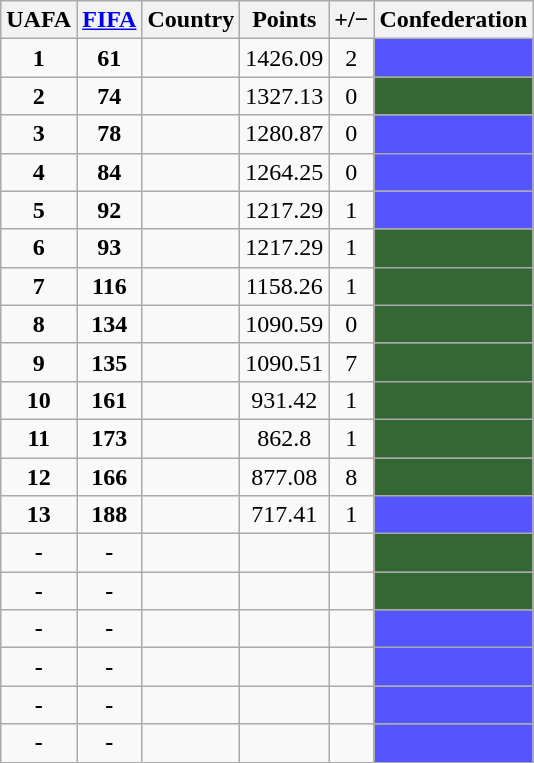<table class="wikitable" style="text-align: center;">
<tr>
<th>UAFA</th>
<th><a href='#'>FIFA</a></th>
<th>Country</th>
<th>Points</th>
<th>+/−</th>
<th>Confederation</th>
</tr>
<tr>
<td><strong>1</strong></td>
<td><strong>61</strong></td>
<td align=left></td>
<td>1426.09</td>
<td> 2</td>
<td align="center" bgcolor=#5555ff><a href='#'></a></td>
</tr>
<tr>
<td><strong>2</strong></td>
<td><strong>74</strong></td>
<td align=left></td>
<td>1327.13</td>
<td> 0</td>
<td align="center" bgcolor=#346733><a href='#'></a></td>
</tr>
<tr>
<td><strong>3</strong></td>
<td><strong>78</strong></td>
<td align=left></td>
<td>1280.87</td>
<td> 0</td>
<td align="center" bgcolor=#5555ff><a href='#'></a></td>
</tr>
<tr>
<td><strong>4</strong></td>
<td><strong>84</strong></td>
<td align=left></td>
<td>1264.25</td>
<td> 0</td>
<td align="center" bgcolor=#5555ff><a href='#'></a></td>
</tr>
<tr>
<td><strong>5</strong></td>
<td><strong>92</strong></td>
<td align=left></td>
<td>1217.29</td>
<td> 1</td>
<td align="center" bgcolor=#5555ff><a href='#'></a></td>
</tr>
<tr>
<td><strong>6</strong></td>
<td><strong>93</strong></td>
<td align=left></td>
<td>1217.29</td>
<td> 1</td>
<td align="center" bgcolor=#346733><a href='#'></a></td>
</tr>
<tr>
<td><strong>7</strong></td>
<td><strong>116</strong></td>
<td align=left></td>
<td>1158.26</td>
<td> 1</td>
<td align="center" bgcolor=#346733><a href='#'></a></td>
</tr>
<tr>
<td><strong>8</strong></td>
<td><strong>134</strong></td>
<td align=left></td>
<td>1090.59</td>
<td> 0</td>
<td align="center" bgcolor=#346733><a href='#'></a></td>
</tr>
<tr>
<td><strong>9</strong></td>
<td><strong>135</strong></td>
<td align=left></td>
<td>1090.51</td>
<td> 7</td>
<td align="center" bgcolor=#346733><a href='#'></a></td>
</tr>
<tr>
<td><strong>10</strong></td>
<td><strong>161</strong></td>
<td align=left></td>
<td>931.42</td>
<td> 1</td>
<td align="center" bgcolor=#346733><a href='#'></a></td>
</tr>
<tr>
<td><strong>11</strong></td>
<td><strong>173</strong></td>
<td align=left></td>
<td>862.8</td>
<td> 1</td>
<td align="center" bgcolor=#346733><a href='#'></a></td>
</tr>
<tr>
<td><strong>12</strong></td>
<td><strong>166</strong></td>
<td align=left></td>
<td>877.08</td>
<td> 8</td>
<td align="center" bgcolor=#346733><a href='#'></a></td>
</tr>
<tr>
<td><strong>13</strong></td>
<td><strong>188</strong></td>
<td align=left></td>
<td>717.41</td>
<td> 1</td>
<td align="center" bgcolor=#5555ff><a href='#'></a></td>
</tr>
<tr>
<td><strong>-</strong></td>
<td><strong>-</strong></td>
<td align=left></td>
<td></td>
<td></td>
<td align="center" bgcolor=#346733><a href='#'></a></td>
</tr>
<tr>
<td><strong>-</strong></td>
<td><strong>-</strong></td>
<td align=left></td>
<td></td>
<td></td>
<td align="center" bgcolor=#346733><a href='#'></a></td>
</tr>
<tr>
<td><strong>-</strong></td>
<td><strong>-</strong></td>
<td align=left></td>
<td></td>
<td></td>
<td align="center" bgcolor=#5555ff><a href='#'></a></td>
</tr>
<tr>
<td><strong>-</strong></td>
<td><strong>-</strong></td>
<td align=left></td>
<td></td>
<td></td>
<td align="center" bgcolor=#5555ff><a href='#'></a></td>
</tr>
<tr>
<td><strong>-</strong></td>
<td><strong>-</strong></td>
<td align=left></td>
<td></td>
<td></td>
<td align="center" bgcolor=#5555ff><a href='#'></a></td>
</tr>
<tr>
<td><strong>-</strong></td>
<td><strong>-</strong></td>
<td align=left></td>
<td></td>
<td></td>
<td align="center" bgcolor=#5555ff><a href='#'></a></td>
</tr>
</table>
